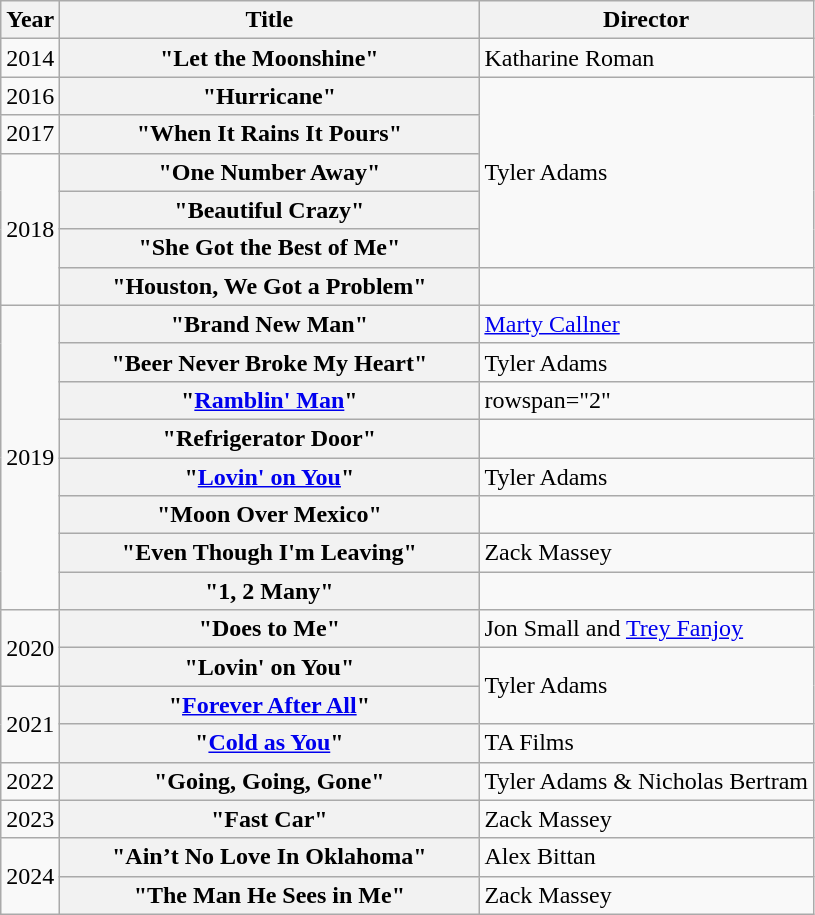<table class="wikitable plainrowheaders">
<tr>
<th>Year</th>
<th style="width:17em;">Title</th>
<th>Director</th>
</tr>
<tr>
<td>2014</td>
<th scope="row">"Let the Moonshine"</th>
<td>Katharine Roman</td>
</tr>
<tr>
<td>2016</td>
<th scope="row">"Hurricane"</th>
<td rowspan="5">Tyler Adams</td>
</tr>
<tr>
<td>2017</td>
<th scope="row">"When It Rains It Pours"</th>
</tr>
<tr>
<td rowspan="4">2018</td>
<th scope="row">"One Number Away"</th>
</tr>
<tr>
<th scope="row">"Beautiful Crazy"</th>
</tr>
<tr>
<th scope="row">"She Got the Best of Me"</th>
</tr>
<tr>
<th scope="row">"Houston, We Got a Problem"</th>
<td></td>
</tr>
<tr>
<td rowspan="8”">2019</td>
<th scope="row">"Brand New Man" </th>
<td><a href='#'>Marty Callner</a></td>
</tr>
<tr>
<th scope="row">"Beer Never Broke My Heart"</th>
<td>Tyler Adams</td>
</tr>
<tr>
<th scope="row">"<a href='#'>Ramblin' Man</a>"</th>
<td>rowspan="2" </td>
</tr>
<tr>
<th scope="row">"Refrigerator Door"</th>
</tr>
<tr>
<th scope="row">"<a href='#'>Lovin' on You</a>"</th>
<td>Tyler Adams</td>
</tr>
<tr>
<th scope="row">"Moon Over Mexico"</th>
<td></td>
</tr>
<tr>
<th scope="row">"Even Though I'm Leaving"</th>
<td>Zack Massey</td>
</tr>
<tr>
<th scope="row">"1, 2 Many" </th>
<td></td>
</tr>
<tr>
<td rowspan="2">2020</td>
<th scope="row">"Does to Me" </th>
<td>Jon Small and <a href='#'>Trey Fanjoy</a></td>
</tr>
<tr>
<th scope="row">"Lovin' on You"</th>
<td rowspan="2">Tyler Adams</td>
</tr>
<tr>
<td rowspan="2">2021</td>
<th scope="row">"<a href='#'>Forever After All</a>"</th>
</tr>
<tr>
<th scope="row">"<a href='#'>Cold as You</a>"</th>
<td>TA Films</td>
</tr>
<tr>
<td>2022</td>
<th scope="row">"Going, Going, Gone"</th>
<td>Tyler Adams & Nicholas Bertram</td>
</tr>
<tr>
<td>2023</td>
<th scope="row">"Fast Car"</th>
<td>Zack Massey</td>
</tr>
<tr>
<td rowspan="2">2024</td>
<th scope="row">"Ain’t No Love In Oklahoma"</th>
<td>Alex Bittan</td>
</tr>
<tr>
<th scope="row">"The Man He Sees in Me"</th>
<td>Zack Massey</td>
</tr>
</table>
